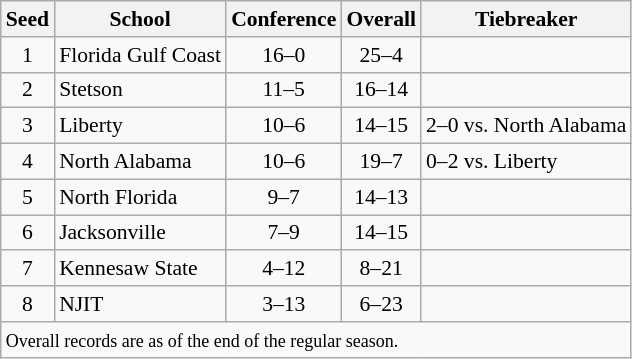<table class="wikitable" style="white-space:nowrap; font-size:90%;">
<tr>
<th>Seed</th>
<th>School</th>
<th>Conference</th>
<th>Overall</th>
<th>Tiebreaker</th>
</tr>
<tr>
<td align=center>1</td>
<td>Florida Gulf Coast</td>
<td align=center>16–0</td>
<td align=center>25–4</td>
<td></td>
</tr>
<tr>
<td align=center>2</td>
<td>Stetson</td>
<td align=center>11–5</td>
<td align=center>16–14</td>
<td></td>
</tr>
<tr>
<td align=center>3</td>
<td>Liberty</td>
<td align=center>10–6</td>
<td align=center>14–15</td>
<td>2–0 vs. North Alabama</td>
</tr>
<tr>
<td align=center>4</td>
<td>North Alabama</td>
<td align=center>10–6</td>
<td align=center>19–7</td>
<td>0–2 vs. Liberty</td>
</tr>
<tr>
<td align=center>5</td>
<td>North Florida</td>
<td align=center>9–7</td>
<td align=center>14–13</td>
<td></td>
</tr>
<tr>
<td align=center>6</td>
<td>Jacksonville</td>
<td align=center>7–9</td>
<td align=center>14–15</td>
<td></td>
</tr>
<tr>
<td align=center>7</td>
<td>Kennesaw State</td>
<td align=center>4–12</td>
<td align=center>8–21</td>
<td></td>
</tr>
<tr>
<td align=center>8</td>
<td>NJIT</td>
<td align=center>3–13</td>
<td align=center>6–23</td>
<td></td>
</tr>
<tr>
<td colspan=5 align=left><small>Overall records are as of the end of the regular season.</small></td>
</tr>
</table>
